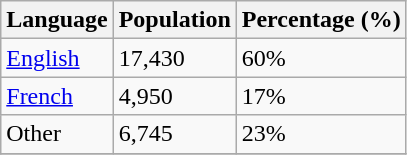<table class="wikitable">
<tr>
<th>Language</th>
<th>Population</th>
<th>Percentage (%)</th>
</tr>
<tr>
<td><a href='#'>English</a></td>
<td>17,430</td>
<td>60%</td>
</tr>
<tr>
<td><a href='#'>French</a></td>
<td>4,950</td>
<td>17%</td>
</tr>
<tr>
<td>Other</td>
<td>6,745</td>
<td>23%</td>
</tr>
<tr>
</tr>
</table>
